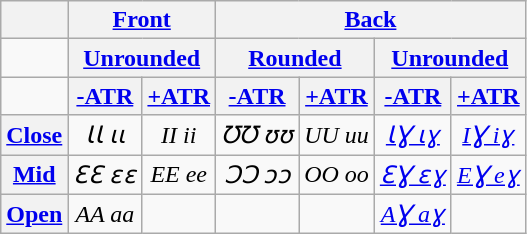<table class="wikitable">
<tr>
<th></th>
<th colspan="2"><a href='#'>Front</a></th>
<th colspan="4"><a href='#'>Back</a></th>
</tr>
<tr>
<td></td>
<th colspan="2"><a href='#'>Unrounded</a></th>
<th colspan="2"><a href='#'>Rounded</a></th>
<th colspan="2"><a href='#'>Unrounded</a></th>
</tr>
<tr>
<td></td>
<th align="center"><a href='#'>-ATR</a></th>
<th align="center"><a href='#'>+ATR</a></th>
<th align="center"><a href='#'>-ATR</a></th>
<th align="center"><a href='#'>+ATR</a></th>
<th align="center"><a href='#'>-ATR</a></th>
<th align="center"><a href='#'>+ATR</a></th>
</tr>
<tr>
<th align="center"><a href='#'>Close</a></th>
<td align="center"><em>ƖƖ ɩɩ</em></td>
<td align="center"><em>II ii</em></td>
<td align="center"><em>ƱƱ ʊʊ</em></td>
<td align="center"><em>UU uu</em></td>
<td align="center"><a href='#'><em>ƖƔ ɩɣ</em></a></td>
<td align="center"><a href='#'><em>IƔ iɣ</em></a></td>
</tr>
<tr>
<th align="center"><a href='#'>Mid</a></th>
<td align="center"><em>ƐƐ ɛɛ</em></td>
<td align="center"><em>EE ee</em></td>
<td align="center"><em>ƆƆ ɔɔ</em></td>
<td align="center"><em>OO oo</em></td>
<td align="center"><a href='#'><em>ƐƔ ɛɣ</em></a></td>
<td align="center"><a href='#'><em>EƔ eɣ</em></a></td>
</tr>
<tr>
<th align="center"><a href='#'>Open</a></th>
<td align="center"><em>AA aa</em></td>
<td></td>
<td></td>
<td></td>
<td align="center"><a href='#'><em>AƔ aɣ</em></a></td>
<td></td>
</tr>
</table>
